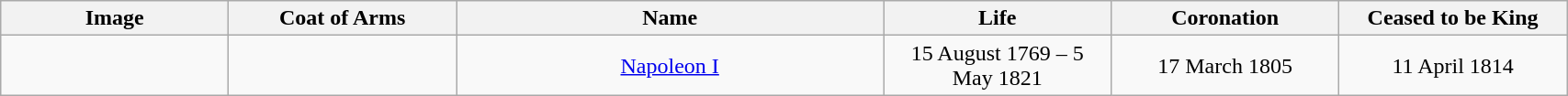<table width=90% class="wikitable">
<tr>
<th width=8%>Image</th>
<th width=8%>Coat of Arms</th>
<th width=15%>Name</th>
<th width=8%>Life</th>
<th width=8%>Coronation</th>
<th width=8%>Ceased to be King</th>
</tr>
<tr>
<td></td>
<td></td>
<td align="center"><a href='#'>Napoleon I</a></td>
<td align="center">15 August 1769 – 5 May 1821</td>
<td align="center">17 March 1805</td>
<td align="center">11 April 1814</td>
</tr>
</table>
